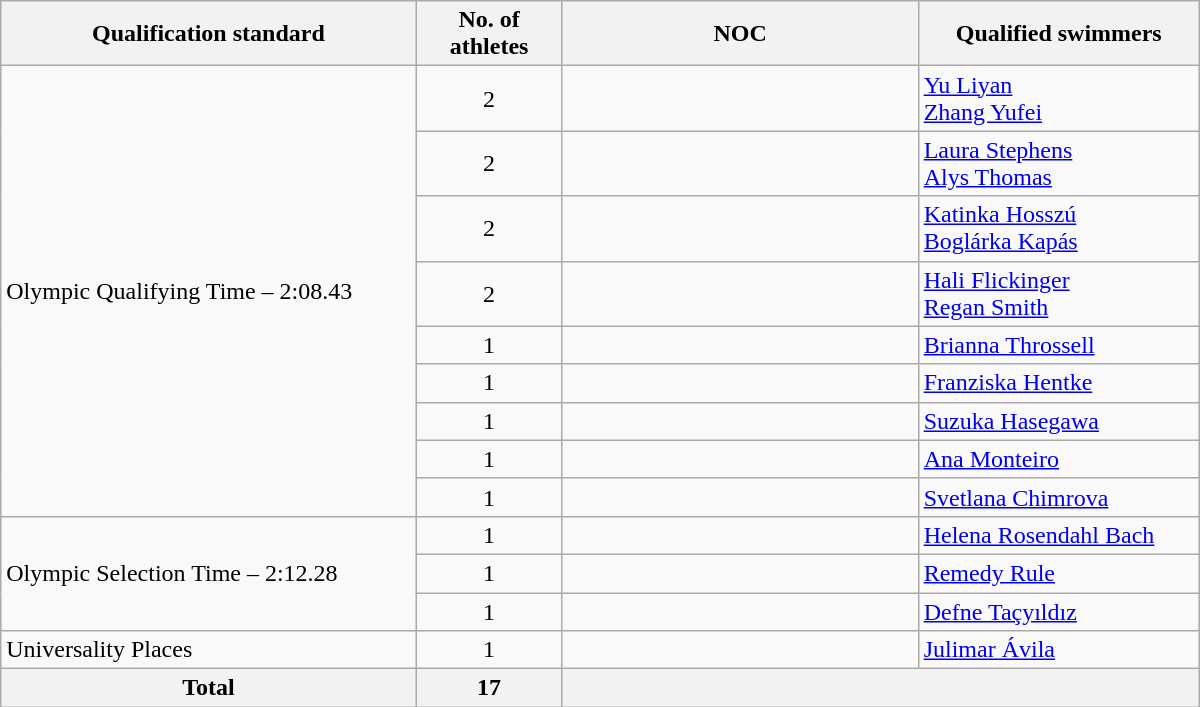<table class=wikitable style="text-align:left" width=800>
<tr>
<th>Qualification standard</th>
<th width=90>No. of athletes</th>
<th width=230>NOC</th>
<th>Qualified swimmers</th>
</tr>
<tr>
<td rowspan=9>Olympic Qualifying Time – 2:08.43</td>
<td align=center>2</td>
<td></td>
<td><a href='#'>Yu Liyan</a><br><a href='#'>Zhang Yufei</a></td>
</tr>
<tr>
<td align=center>2</td>
<td></td>
<td><a href='#'>Laura Stephens</a><br><a href='#'>Alys Thomas</a></td>
</tr>
<tr>
<td align=center>2</td>
<td></td>
<td><a href='#'>Katinka Hosszú</a><br><a href='#'>Boglárka Kapás</a></td>
</tr>
<tr>
<td align=center>2</td>
<td></td>
<td><a href='#'>Hali Flickinger</a><br><a href='#'>Regan Smith</a></td>
</tr>
<tr>
<td align=center>1</td>
<td></td>
<td><a href='#'>Brianna Throssell</a></td>
</tr>
<tr>
<td align=center>1</td>
<td></td>
<td><a href='#'>Franziska Hentke</a></td>
</tr>
<tr>
<td align=center>1</td>
<td></td>
<td><a href='#'>Suzuka Hasegawa</a></td>
</tr>
<tr>
<td align=center>1</td>
<td></td>
<td><a href='#'>Ana Monteiro</a></td>
</tr>
<tr>
<td align=center>1</td>
<td></td>
<td><a href='#'>Svetlana Chimrova</a></td>
</tr>
<tr>
<td rowspan=3>Olympic Selection Time – 2:12.28</td>
<td align=center>1</td>
<td></td>
<td><a href='#'>Helena Rosendahl Bach</a></td>
</tr>
<tr>
<td align=center>1</td>
<td></td>
<td><a href='#'>Remedy Rule</a></td>
</tr>
<tr>
<td align=center>1</td>
<td></td>
<td><a href='#'>Defne Taçyıldız</a></td>
</tr>
<tr>
<td>Universality Places</td>
<td align=center>1</td>
<td></td>
<td><a href='#'>Julimar Ávila</a></td>
</tr>
<tr>
<th><strong>Total</strong></th>
<th>17</th>
<th colspan=2></th>
</tr>
</table>
